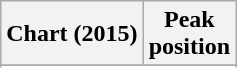<table class="wikitable sortable plainrowheaders" style="text-align:center">
<tr>
<th scope="col">Chart (2015)</th>
<th scope="col">Peak<br> position</th>
</tr>
<tr>
</tr>
<tr>
</tr>
<tr>
</tr>
</table>
